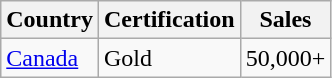<table class="wikitable" border="1">
<tr>
<th>Country</th>
<th>Certification</th>
<th>Sales</th>
</tr>
<tr>
<td><a href='#'>Canada</a></td>
<td>Gold</td>
<td>50,000+</td>
</tr>
</table>
